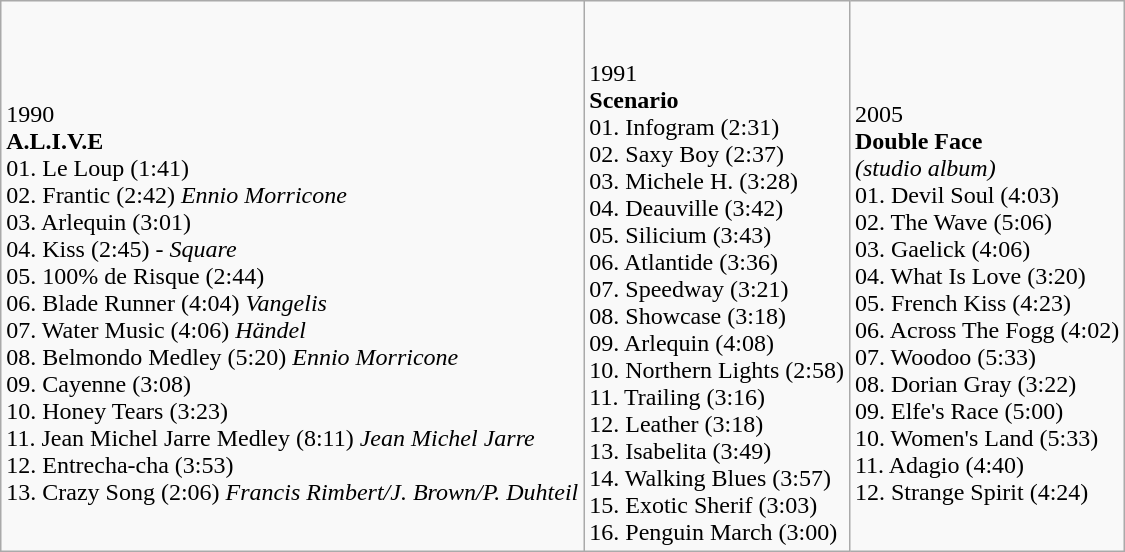<table class="wikitable">
<tr>
<td><br><br>1990<br>
<strong>A.L.I.V.E</strong>  <br>
01. Le Loup (1:41) <br>
02. Frantic (2:42) <em>Ennio Morricone</em> <br>
03. Arlequin (3:01) <br>
04. Kiss (2:45) - <em>Square</em> <br>
05. 100% de Risque (2:44) <br>
06. Blade Runner (4:04) <em>Vangelis</em> <br>
07. Water Music (4:06) <em>Händel</em> <br>
08. Belmondo Medley (5:20) <em>Ennio Morricone</em> <br>
09. Cayenne (3:08) <br>
10. Honey Tears (3:23) <br>
11. Jean Michel Jarre Medley (8:11) <em>Jean Michel Jarre</em> <br>
12. Entrecha-cha (3:53) <br>
13. Crazy Song (2:06) <em>Francis Rimbert/J. Brown/P. Duhteil </em></td>
<td><br><br>1991<br>
<strong>Scenario </strong> <br>
01. Infogram (2:31) <br>
02. Saxy Boy (2:37) <br>
03. Michele H. (3:28) <br>
04. Deauville (3:42) <br>
05. Silicium (3:43) <br>
06. Atlantide (3:36) <br>
07. Speedway (3:21) <br>
08. Showcase (3:18) <br>
09. Arlequin (4:08) <br>
10. Northern Lights (2:58) <br>
11. Trailing (3:16) <br>
12. Leather (3:18) <br>
13. Isabelita (3:49) <br>
14. Walking Blues (3:57) <br>
15. Exotic Sherif (3:03) <br>
16. Penguin March (3:00)</td>
<td><br><br>2005<br>
<strong>Double Face</strong> <br>
<em>(studio album)</em>   <br>
01. Devil Soul (4:03) <br>
02. The Wave (5:06) <br>
03. Gaelick (4:06) <br>
04. What Is Love (3:20) <br>
05. French Kiss (4:23) <br>
06. Across The Fogg (4:02) <br>
07. Woodoo (5:33) <br>
08. Dorian Gray (3:22) <br>
09. Elfe's Race (5:00) <br>
10. Women's Land (5:33) <br>
11. Adagio (4:40) <br>
12. Strange Spirit (4:24)</td>
</tr>
</table>
